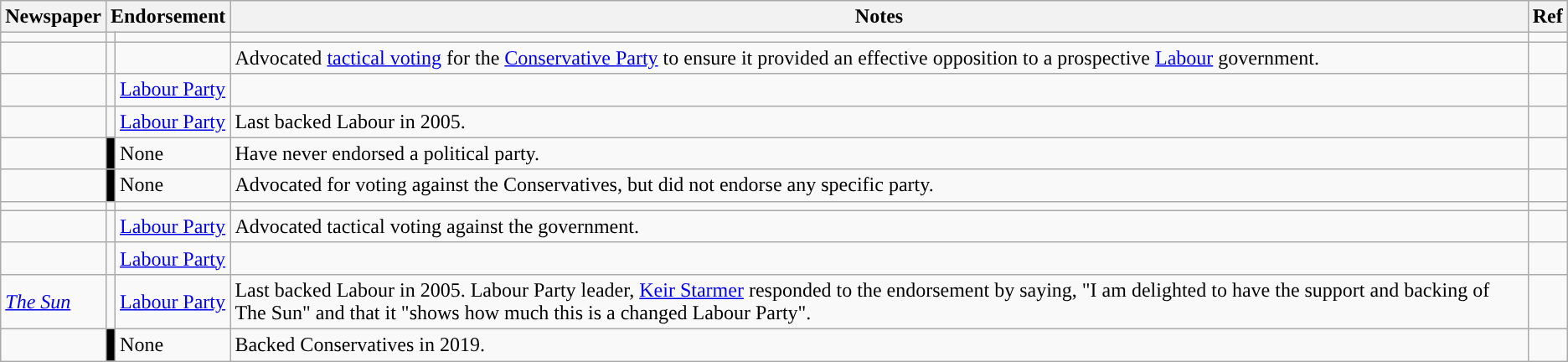<table class="wikitable">
<tr>
<th>Newspaper</th>
<th colspan=2>Endorsement</th>
<th>Notes</th>
<th>Ref</th>
</tr>
<tr>
<td></td>
<td style="background-color: "></td>
<td></td>
<td></td>
<td></td>
</tr>
<tr>
<td></td>
<td style="background-color: "></td>
<td></td>
<td>Advocated <a href='#'>tactical voting</a> for the <a href='#'>Conservative Party</a> to ensure it provided an effective opposition to a prospective <a href='#'>Labour</a> government.</td>
<td></td>
</tr>
<tr>
<td></td>
<td style="background-color: "></td>
<td><a href='#'>Labour Party</a></td>
<td></td>
<td></td>
</tr>
<tr>
<td></td>
<td style="background-color: "></td>
<td><a href='#'>Labour Party</a></td>
<td>Last backed Labour in 2005.</td>
<td></td>
</tr>
<tr>
<td></td>
<td style="background-color:black"></td>
<td>None</td>
<td>Have never endorsed a political party.</td>
<td></td>
</tr>
<tr>
<td></td>
<td style="background-color:black"></td>
<td>None</td>
<td>Advocated for voting against the Conservatives, but did not endorse any specific party.</td>
<td></td>
</tr>
<tr>
<td></td>
<td style="background-color: "></td>
<td></td>
<td></td>
<td></td>
</tr>
<tr>
<td></td>
<td style="background-color: "></td>
<td><a href='#'>Labour Party</a></td>
<td>Advocated tactical voting against the government.</td>
<td></td>
</tr>
<tr>
<td></td>
<td style="background-color: "></td>
<td><a href='#'>Labour Party</a></td>
<td></td>
<td></td>
</tr>
<tr>
<td><a href='#'><em>The Sun</em></a></td>
<td style="background-color: "></td>
<td><a href='#'>Labour Party</a></td>
<td>Last backed Labour in 2005. Labour Party leader, <a href='#'>Keir Starmer</a> responded to the endorsement by saying, "I am delighted to have the support and backing of The Sun" and that it "shows how much this is a changed Labour Party".</td>
<td></td>
</tr>
<tr>
<td></td>
<td style="background-color:black"></td>
<td>None</td>
<td>Backed Conservatives in 2019.</td>
<td></td>
</tr>
</table>
